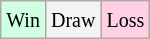<table class="wikitable">
<tr>
<td style="background-color: #d0ffe3;"><small>Win</small></td>
<td style="background-color: #f3f3f3;"><small>Draw</small></td>
<td style="background-color: #ffd0e3;"><small>Loss</small></td>
</tr>
</table>
